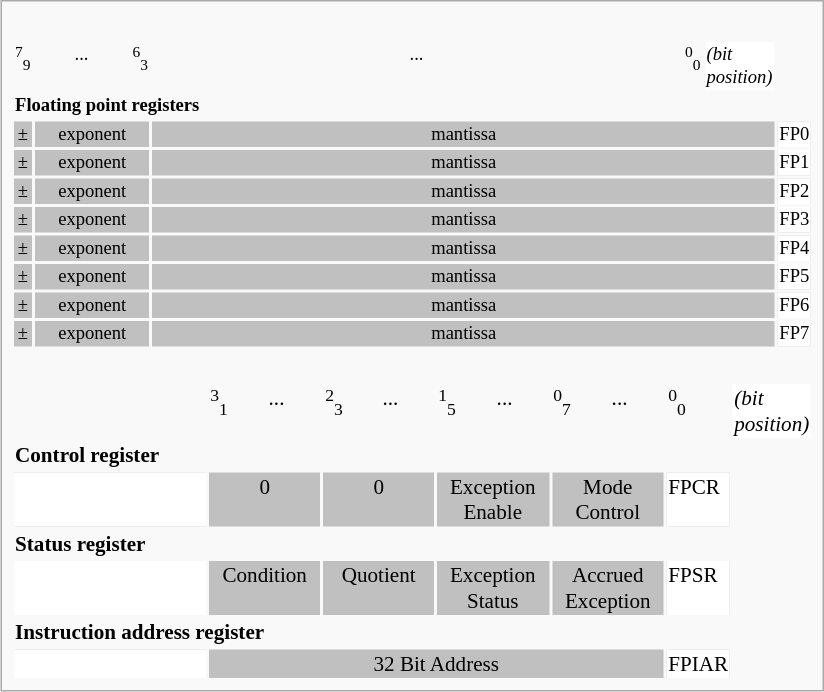<table class="infobox" style="font-size:88%;width:39em;">
<tr>
</tr>
<tr>
<td><br><table style="font-size:88%;">
<tr>
<td style="width:10px; text-align:left"><sup>7</sup><sub>9</sub></td>
<td style="width:60px; text-align:center">...</td>
<td style="width:10px; text-align:center"><sup>6</sup><sub>3</sub></td>
<td style="width:350px; text-align:center">...</td>
<td style="width:10px; text-align:left"><sup>0</sup><sub>0</sub></td>
<td style="width:auto; background:white; color:black"><em>(bit position)</em></td>
</tr>
<tr>
<td colspan="10"><strong>Floating point registers</strong></td>
</tr>
<tr style="background:silver;color:black">
<td style="text-align:center;" colspan="1">±</td>
<td style="text-align:center;" colspan="2">exponent</td>
<td style="text-align:center;" colspan="7">mantissa</td>
<td style="background:white; color:black">FP0</td>
</tr>
<tr style="background:silver;color:black">
<td style="text-align:center;" colspan="1">±</td>
<td style="text-align:center;" colspan="2">exponent</td>
<td style="text-align:center;" colspan="7">mantissa</td>
<td style="background:white; color:black">FP1</td>
</tr>
<tr style="background:silver;color:black">
<td style="text-align:center;" colspan="1">±</td>
<td style="text-align:center;" colspan="2">exponent</td>
<td style="text-align:center;" colspan="7">mantissa</td>
<td style="background:white; color:black">FP2</td>
</tr>
<tr style="background:silver;color:black">
<td style="text-align:center;" colspan="1">±</td>
<td style="text-align:center;" colspan="2">exponent</td>
<td style="text-align:center;" colspan="7">mantissa</td>
<td style="background:white; color:black">FP3</td>
</tr>
<tr style="background:silver;color:black">
<td style="text-align:center;" colspan="1">±</td>
<td style="text-align:center;" colspan="2">exponent</td>
<td style="text-align:center;" colspan="7">mantissa</td>
<td style="background:white; color:black">FP4</td>
</tr>
<tr style="background:silver;color:black">
<td style="text-align:center;" colspan="1">±</td>
<td style="text-align:center;" colspan="2">exponent</td>
<td style="text-align:center;" colspan="7">mantissa</td>
<td style="background:white; color:black">FP5</td>
</tr>
<tr style="background:silver;color:black">
<td style="text-align:center;" colspan="1">±</td>
<td style="text-align:center;" colspan="2">exponent</td>
<td style="text-align:center;" colspan="7">mantissa</td>
<td style="background:white; color:black">FP6</td>
</tr>
<tr style="background:silver;color:black">
<td style="text-align:center;" colspan="1">±</td>
<td style="text-align:center;" colspan="2">exponent</td>
<td style="text-align:center;" colspan="7">mantissa</td>
<td style="background:white; color:black">FP7</td>
</tr>
</table>
</td>
</tr>
<tr>
<td><br><table>
<tr>
<td style="width:150px; text-align:center"> </td>
<td style="width:10px; text-align:left"><sup>3</sup><sub>1</sub></td>
<td style="width:60px; text-align:center">...</td>
<td style="width:10px; text-align:center"><sup>2</sup><sub>3</sub></td>
<td style="width:60px; text-align:center">...</td>
<td style="width:10px; text-align:center"><sup>1</sup><sub>5</sub></td>
<td style="width:60px; text-align:center">...</td>
<td style="width:10px; text-align:center"><sup>0</sup><sub>7</sub></td>
<td style="width:60px; text-align:center">...</td>
<td style="width:10px; text-align:left"><sup>0</sup><sub>0</sub></td>
<td style="width:auto; background:white; color:black"><em>(bit position)</em></td>
</tr>
<tr>
<td colspan="10"><strong>Control register</strong></td>
</tr>
<tr style="background:silver;color:black">
<td style="background:white;"> </td>
<td style="text-align:center;" colspan="2">0</td>
<td style="text-align:center;" colspan="2">0</td>
<td style="text-align:center;" colspan="2">Exception Enable</td>
<td style="text-align:center;" colspan="2">Mode Control</td>
<td style="background:white; color:black">FPCR</td>
</tr>
<tr>
<td colspan="10"><strong>Status register</strong></td>
</tr>
<tr style="background:silver;color:black">
<td style="background:white;"> </td>
<td style="text-align:center;" colspan="2">Condition</td>
<td style="text-align:center;" colspan="2">Quotient</td>
<td style="text-align:center;" colspan="2">Exception Status</td>
<td style="text-align:center;" colspan="2">Accrued Exception</td>
<td style="background:white; color:black">FPSR</td>
</tr>
<tr>
<td colspan="10"><strong>Instruction address register</strong></td>
</tr>
<tr style="background:silver;color:black">
<td style="background:white;"> </td>
<td style="text-align:center;" colspan="8">32 Bit Address</td>
<td style="background:white; color:black">FPIAR</td>
</tr>
</table>
</td>
</tr>
</table>
